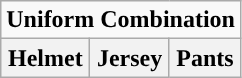<table class="wikitable">
<tr>
<td align="center" Colspan="3"><strong>Uniform Combination</strong></td>
</tr>
<tr align="center">
<th>Helmet</th>
<th>Jersey</th>
<th>Pants</th>
</tr>
</table>
